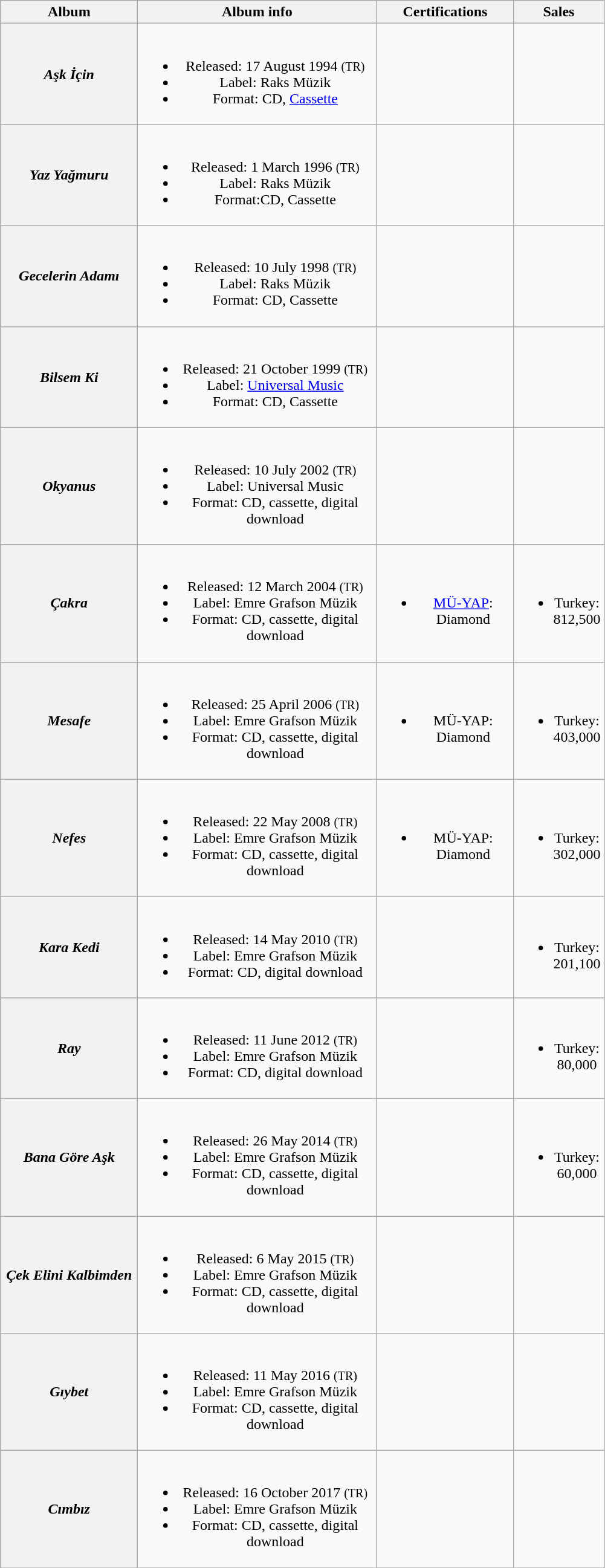<table class="wikitable plainrowheaders" style="text-align:center;" border="1">
<tr>
<th scope="col" style="width:9em;">Album</th>
<th scope="col" style="width:16em;">Album info</th>
<th scope="col" style="width:9em;">Certifications</th>
<th scope="col" style="width:5em;">Sales</th>
</tr>
<tr>
<th scope="row"><em>Aşk İçin</em></th>
<td><br><ul><li>Released: 17 August 1994 <small>(TR)</small></li><li>Label: Raks Müzik</li><li>Format: CD, <a href='#'>Cassette</a></li></ul></td>
<td></td>
<td></td>
</tr>
<tr>
<th scope="row"><em>Yaz Yağmuru</em></th>
<td><br><ul><li>Released: 1 March 1996 <small>(TR)</small></li><li>Label: Raks Müzik</li><li>Format:CD, Cassette</li></ul></td>
<td></td>
<td></td>
</tr>
<tr>
<th scope="row"><em>Gecelerin Adamı</em></th>
<td><br><ul><li>Released: 10 July 1998 <small>(TR)</small></li><li>Label: Raks Müzik</li><li>Format: CD, Cassette</li></ul></td>
<td></td>
<td></td>
</tr>
<tr>
<th scope="row"><em>Bilsem Ki</em></th>
<td><br><ul><li>Released: 21 October 1999 <small>(TR)</small></li><li>Label: <a href='#'>Universal Music</a></li><li>Format: CD, Cassette</li></ul></td>
<td></td>
<td></td>
</tr>
<tr>
<th scope="row"><em>Okyanus</em></th>
<td><br><ul><li>Released: 10 July 2002 <small>(TR)</small></li><li>Label: Universal Music</li><li>Format: CD, cassette, digital download</li></ul></td>
<td></td>
<td></td>
</tr>
<tr>
<th scope="row"><em>Çakra</em></th>
<td><br><ul><li>Released: 12 March 2004 <small>(TR)</small></li><li>Label: Emre Grafson Müzik</li><li>Format: CD, cassette, digital download</li></ul></td>
<td><br><ul><li><a href='#'>MÜ-YAP</a>: Diamond</li></ul></td>
<td><br><ul><li>Turkey: 812,500</li></ul></td>
</tr>
<tr>
<th scope="row"><em>Mesafe</em></th>
<td><br><ul><li>Released: 25 April 2006 <small>(TR)</small></li><li>Label: Emre Grafson Müzik</li><li>Format: CD, cassette, digital download</li></ul></td>
<td><br><ul><li>MÜ-YAP: Diamond</li></ul></td>
<td><br><ul><li>Turkey: 403,000</li></ul></td>
</tr>
<tr>
<th scope="row"><em>Nefes</em></th>
<td><br><ul><li>Released: 22 May 2008 <small>(TR)</small></li><li>Label: Emre Grafson Müzik</li><li>Format: CD, cassette, digital download</li></ul></td>
<td><br><ul><li>MÜ-YAP: Diamond</li></ul></td>
<td><br><ul><li>Turkey: 302,000</li></ul></td>
</tr>
<tr>
<th scope="row"><em>Kara Kedi</em></th>
<td><br><ul><li>Released: 14 May 2010 <small>(TR)</small></li><li>Label: Emre Grafson Müzik</li><li>Format: CD, digital download</li></ul></td>
<td></td>
<td><br><ul><li>Turkey: 201,100</li></ul></td>
</tr>
<tr>
<th scope="row"><em>Ray</em></th>
<td><br><ul><li>Released: 11 June 2012 <small>(TR)</small></li><li>Label: Emre Grafson Müzik</li><li>Format: CD, digital download</li></ul></td>
<td></td>
<td><br><ul><li>Turkey: 80,000</li></ul></td>
</tr>
<tr>
<th scope="row"><em>Bana Göre Aşk</em></th>
<td><br><ul><li>Released: 26 May 2014 <small>(TR)</small></li><li>Label: Emre Grafson Müzik</li><li>Format: CD, cassette, digital download</li></ul></td>
<td></td>
<td><br><ul><li>Turkey: 60,000</li></ul></td>
</tr>
<tr>
<th scope="row"><em>Çek Elini Kalbimden</em></th>
<td><br><ul><li>Released: 6 May 2015 <small>(TR)</small></li><li>Label: Emre Grafson Müzik</li><li>Format: CD, cassette, digital download</li></ul></td>
<td></td>
<td></td>
</tr>
<tr>
<th scope="row"><em>Gıybet</em></th>
<td><br><ul><li>Released: 11 May 2016 <small>(TR)</small></li><li>Label: Emre Grafson Müzik</li><li>Format: CD, cassette, digital download</li></ul></td>
<td></td>
<td></td>
</tr>
<tr>
<th scope="row"><em>Cımbız</em></th>
<td><br><ul><li>Released: 16 October 2017 <small>(TR)</small></li><li>Label: Emre Grafson Müzik</li><li>Format: CD, cassette, digital download</li></ul></td>
<td></td>
<td></td>
</tr>
<tr>
</tr>
</table>
